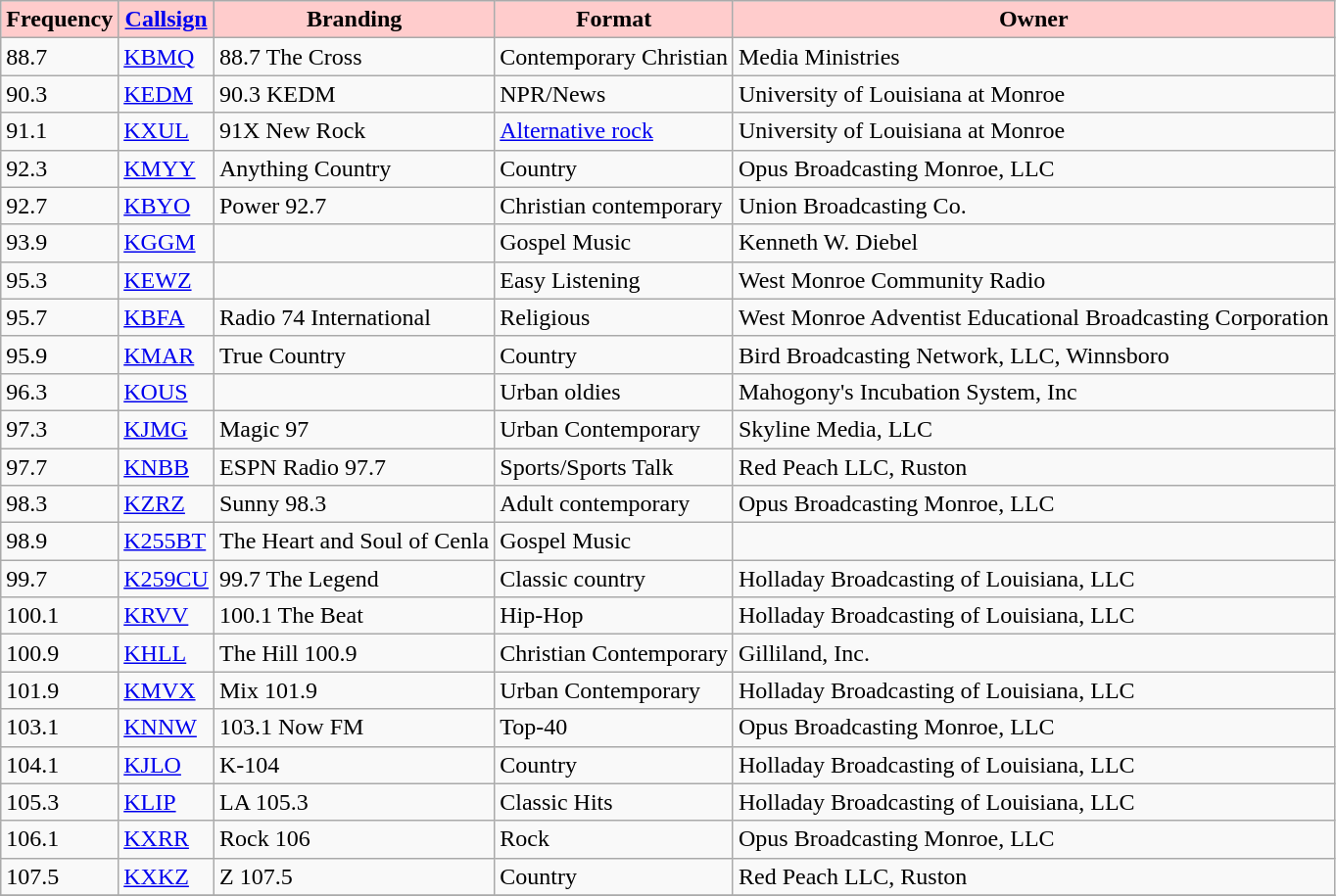<table class="wikitable">
<tr>
<th style="background:#ffcccc;"><strong>Frequency</strong></th>
<th style="background:#ffcccc;"><strong><a href='#'>Callsign</a></strong></th>
<th style="background:#ffcccc;"><strong>Branding</strong></th>
<th style="background:#ffcccc;"><strong>Format</strong></th>
<th style="background:#ffcccc;"><strong>Owner</strong></th>
</tr>
<tr>
<td>88.7</td>
<td><a href='#'>KBMQ</a></td>
<td>88.7 The Cross</td>
<td>Contemporary Christian</td>
<td>Media Ministries</td>
</tr>
<tr>
<td>90.3</td>
<td><a href='#'>KEDM</a></td>
<td>90.3 KEDM</td>
<td>NPR/News</td>
<td>University of Louisiana at Monroe</td>
</tr>
<tr>
<td>91.1</td>
<td><a href='#'>KXUL</a></td>
<td>91X New Rock</td>
<td><a href='#'>Alternative rock</a></td>
<td>University of Louisiana at Monroe</td>
</tr>
<tr>
<td>92.3</td>
<td><a href='#'>KMYY</a></td>
<td>Anything Country</td>
<td>Country</td>
<td>Opus Broadcasting Monroe, LLC</td>
</tr>
<tr>
<td>92.7</td>
<td><a href='#'>KBYO</a></td>
<td>Power 92.7</td>
<td>Christian contemporary</td>
<td>Union Broadcasting Co.</td>
</tr>
<tr>
<td>93.9</td>
<td><a href='#'>KGGM</a></td>
<td></td>
<td>Gospel Music</td>
<td>Kenneth W. Diebel</td>
</tr>
<tr>
<td>95.3</td>
<td><a href='#'>KEWZ</a></td>
<td></td>
<td>Easy Listening</td>
<td>West Monroe Community Radio</td>
</tr>
<tr>
<td>95.7</td>
<td><a href='#'>KBFA</a></td>
<td>Radio 74 International</td>
<td>Religious</td>
<td>West Monroe Adventist Educational Broadcasting Corporation</td>
</tr>
<tr>
<td>95.9</td>
<td><a href='#'>KMAR</a></td>
<td>True Country</td>
<td>Country</td>
<td>Bird Broadcasting Network, LLC, Winnsboro</td>
</tr>
<tr>
<td>96.3</td>
<td><a href='#'>KOUS</a></td>
<td></td>
<td>Urban oldies</td>
<td>Mahogony's Incubation System, Inc</td>
</tr>
<tr>
<td>97.3</td>
<td><a href='#'>KJMG</a></td>
<td>Magic 97</td>
<td>Urban Contemporary</td>
<td>Skyline Media, LLC</td>
</tr>
<tr>
<td>97.7</td>
<td><a href='#'>KNBB</a></td>
<td>ESPN Radio 97.7</td>
<td>Sports/Sports Talk</td>
<td>Red Peach LLC, Ruston</td>
</tr>
<tr>
<td>98.3</td>
<td><a href='#'>KZRZ</a></td>
<td>Sunny 98.3</td>
<td>Adult contemporary</td>
<td>Opus Broadcasting Monroe, LLC</td>
</tr>
<tr>
<td>98.9</td>
<td><a href='#'>K255BT</a></td>
<td>The Heart and Soul of Cenla</td>
<td>Gospel Music</td>
<td></td>
</tr>
<tr>
<td>99.7</td>
<td><a href='#'>K259CU</a></td>
<td>99.7 The Legend</td>
<td>Classic country</td>
<td>Holladay Broadcasting of Louisiana, LLC</td>
</tr>
<tr>
<td>100.1</td>
<td><a href='#'>KRVV</a></td>
<td>100.1 The Beat</td>
<td>Hip-Hop</td>
<td>Holladay Broadcasting of Louisiana, LLC</td>
</tr>
<tr>
<td>100.9</td>
<td><a href='#'>KHLL</a></td>
<td>The Hill 100.9</td>
<td>Christian Contemporary</td>
<td>Gilliland, Inc.</td>
</tr>
<tr>
<td>101.9</td>
<td><a href='#'>KMVX</a></td>
<td>Mix 101.9</td>
<td>Urban Contemporary</td>
<td>Holladay Broadcasting of Louisiana, LLC</td>
</tr>
<tr>
<td>103.1</td>
<td><a href='#'>KNNW</a></td>
<td>103.1 Now FM</td>
<td>Top-40</td>
<td>Opus Broadcasting Monroe, LLC</td>
</tr>
<tr>
<td>104.1</td>
<td><a href='#'>KJLO</a></td>
<td>K-104</td>
<td>Country</td>
<td>Holladay Broadcasting of Louisiana, LLC</td>
</tr>
<tr>
<td>105.3</td>
<td><a href='#'>KLIP</a></td>
<td>LA 105.3</td>
<td>Classic Hits</td>
<td>Holladay Broadcasting of Louisiana, LLC</td>
</tr>
<tr>
<td>106.1</td>
<td><a href='#'>KXRR</a></td>
<td>Rock 106</td>
<td>Rock</td>
<td>Opus Broadcasting Monroe, LLC</td>
</tr>
<tr>
<td>107.5</td>
<td><a href='#'>KXKZ</a></td>
<td>Z 107.5</td>
<td>Country</td>
<td>Red Peach LLC, Ruston</td>
</tr>
<tr>
</tr>
</table>
